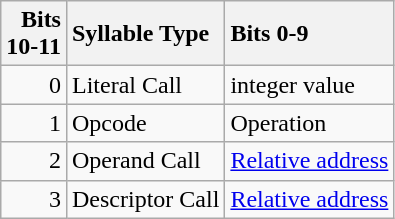<table class="wikitable">
<tr>
<th scope="col" style="text-align: right;">Bits<br>10-11</th>
<th scope="col" style="text-align: left;">Syllable Type</th>
<th scope="col" style="text-align: left;">Bits 0-9</th>
</tr>
<tr>
<td style="text-align: right;">0</td>
<td style="text-align: left;">Literal Call</td>
<td style="text-align: left;">integer value</td>
</tr>
<tr>
<td style="text-align: right;">1</td>
<td style="text-align: left;">Opcode</td>
<td style="text-align: left;">Operation</td>
</tr>
<tr>
<td style="text-align: right;">2</td>
<td style="text-align: left;">Operand Call</td>
<td style="text-align: left;"><a href='#'>Relative address</a></td>
</tr>
<tr>
<td style="text-align: right;">3</td>
<td style="text-align: left;">Descriptor Call</td>
<td style="text-align: left;"><a href='#'>Relative address</a></td>
</tr>
</table>
